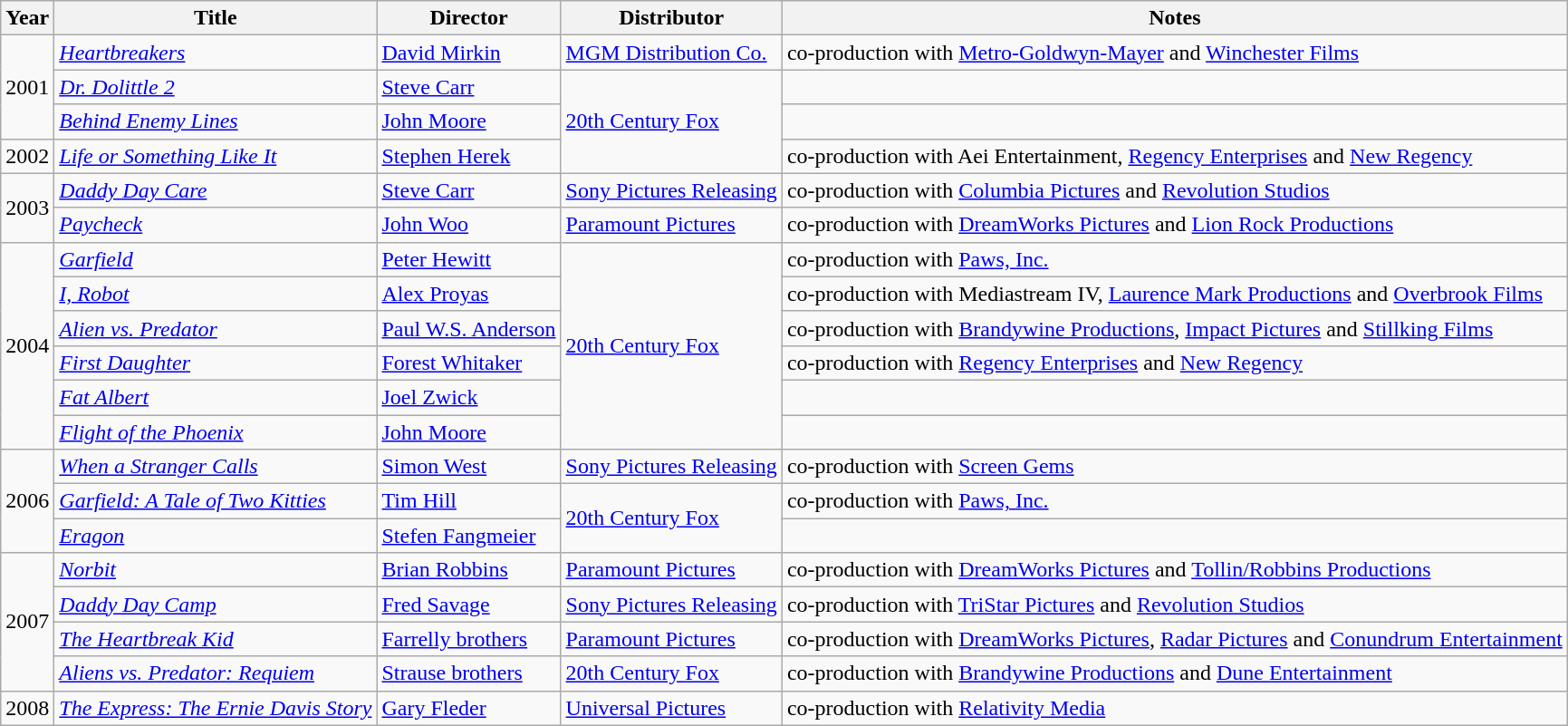<table class="wikitable sortable">
<tr>
<th>Year</th>
<th>Title</th>
<th>Director</th>
<th>Distributor</th>
<th>Notes</th>
</tr>
<tr>
<td rowspan="3">2001</td>
<td><em><a href='#'>Heartbreakers</a></em></td>
<td><a href='#'>David Mirkin</a></td>
<td><a href='#'>MGM Distribution Co.</a></td>
<td>co-production with <a href='#'>Metro-Goldwyn-Mayer</a> and <a href='#'>Winchester Films</a></td>
</tr>
<tr>
<td><em><a href='#'>Dr. Dolittle 2</a></em></td>
<td><a href='#'>Steve Carr</a></td>
<td rowspan="3"><a href='#'>20th Century Fox</a></td>
<td></td>
</tr>
<tr>
<td><em><a href='#'>Behind Enemy Lines</a></em></td>
<td><a href='#'>John Moore</a></td>
<td></td>
</tr>
<tr>
<td>2002</td>
<td><em><a href='#'>Life or Something Like It</a></em></td>
<td><a href='#'>Stephen Herek</a></td>
<td>co-production with Aei Entertainment, <a href='#'>Regency Enterprises</a> and <a href='#'>New Regency</a></td>
</tr>
<tr>
<td rowspan="2">2003</td>
<td><em><a href='#'>Daddy Day Care</a></em></td>
<td><a href='#'>Steve Carr</a></td>
<td><a href='#'>Sony Pictures Releasing</a></td>
<td>co-production with <a href='#'>Columbia Pictures</a> and <a href='#'>Revolution Studios</a></td>
</tr>
<tr>
<td><em><a href='#'>Paycheck</a></em></td>
<td><a href='#'>John Woo</a></td>
<td><a href='#'>Paramount Pictures</a></td>
<td>co-production with <a href='#'>DreamWorks Pictures</a> and <a href='#'>Lion Rock Productions</a></td>
</tr>
<tr>
<td rowspan="6">2004</td>
<td><em><a href='#'>Garfield</a></em></td>
<td><a href='#'>Peter Hewitt</a></td>
<td rowspan="6"><a href='#'>20th Century Fox</a></td>
<td>co-production with <a href='#'>Paws, Inc.</a></td>
</tr>
<tr>
<td><em><a href='#'>I, Robot</a></em></td>
<td><a href='#'>Alex Proyas</a></td>
<td>co-production with Mediastream IV, <a href='#'>Laurence Mark Productions</a> and <a href='#'>Overbrook Films</a></td>
</tr>
<tr>
<td><em><a href='#'>Alien vs. Predator</a></em></td>
<td><a href='#'>Paul W.S. Anderson</a></td>
<td>co-production with <a href='#'>Brandywine Productions</a>, <a href='#'>Impact Pictures</a> and <a href='#'>Stillking Films</a></td>
</tr>
<tr>
<td><em><a href='#'>First Daughter</a></em></td>
<td><a href='#'>Forest Whitaker</a></td>
<td>co-production with <a href='#'>Regency Enterprises</a> and <a href='#'>New Regency</a></td>
</tr>
<tr>
<td><em><a href='#'>Fat Albert</a></em></td>
<td><a href='#'>Joel Zwick</a></td>
<td></td>
</tr>
<tr>
<td><em><a href='#'>Flight of the Phoenix</a></em></td>
<td><a href='#'>John Moore</a></td>
<td></td>
</tr>
<tr>
<td rowspan="3">2006</td>
<td><em><a href='#'>When a Stranger Calls</a></em></td>
<td><a href='#'>Simon West</a></td>
<td><a href='#'>Sony Pictures Releasing</a></td>
<td>co-production with <a href='#'>Screen Gems</a></td>
</tr>
<tr>
<td><em><a href='#'>Garfield: A Tale of Two Kitties</a></em></td>
<td><a href='#'>Tim Hill</a></td>
<td rowspan="2"><a href='#'>20th Century Fox</a></td>
<td>co-production with <a href='#'>Paws, Inc.</a></td>
</tr>
<tr>
<td><em><a href='#'>Eragon</a></em></td>
<td><a href='#'>Stefen Fangmeier</a></td>
<td></td>
</tr>
<tr>
<td rowspan="4">2007</td>
<td><em><a href='#'>Norbit</a></em></td>
<td><a href='#'>Brian Robbins</a></td>
<td><a href='#'>Paramount Pictures</a></td>
<td>co-production with <a href='#'>DreamWorks Pictures</a> and <a href='#'>Tollin/Robbins Productions</a></td>
</tr>
<tr>
<td><em><a href='#'>Daddy Day Camp</a></em></td>
<td><a href='#'>Fred Savage</a></td>
<td><a href='#'>Sony Pictures Releasing</a></td>
<td>co-production with <a href='#'>TriStar Pictures</a> and <a href='#'>Revolution Studios</a></td>
</tr>
<tr>
<td><em><a href='#'>The Heartbreak Kid</a></em></td>
<td><a href='#'>Farrelly brothers</a></td>
<td><a href='#'>Paramount Pictures</a></td>
<td>co-production with <a href='#'>DreamWorks Pictures</a>, <a href='#'>Radar Pictures</a> and <a href='#'>Conundrum Entertainment</a></td>
</tr>
<tr>
<td><em><a href='#'>Aliens vs. Predator: Requiem</a></em></td>
<td><a href='#'>Strause brothers</a></td>
<td><a href='#'>20th Century Fox</a></td>
<td>co-production with <a href='#'>Brandywine Productions</a> and <a href='#'>Dune Entertainment</a></td>
</tr>
<tr>
<td>2008</td>
<td><em><a href='#'>The Express: The Ernie Davis Story</a></em></td>
<td><a href='#'>Gary Fleder</a></td>
<td><a href='#'>Universal Pictures</a></td>
<td>co-production with <a href='#'>Relativity Media</a></td>
</tr>
</table>
